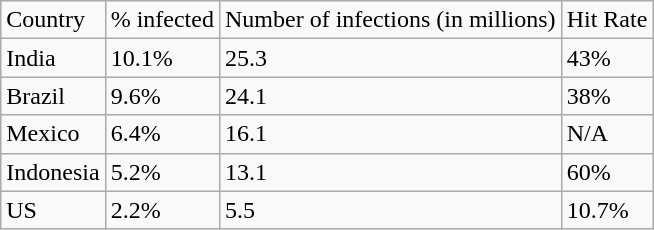<table class="wikitable">
<tr>
<td>Country</td>
<td>% infected</td>
<td>Number of infections (in millions)</td>
<td>Hit Rate</td>
</tr>
<tr>
<td>India</td>
<td>10.1%</td>
<td>25.3</td>
<td>43%</td>
</tr>
<tr>
<td>Brazil</td>
<td>9.6%</td>
<td>24.1</td>
<td>38%</td>
</tr>
<tr>
<td>Mexico</td>
<td>6.4%</td>
<td>16.1</td>
<td>N/A</td>
</tr>
<tr>
<td>Indonesia</td>
<td>5.2%</td>
<td>13.1</td>
<td>60%</td>
</tr>
<tr>
<td>US</td>
<td>2.2%</td>
<td>5.5</td>
<td>10.7%</td>
</tr>
</table>
